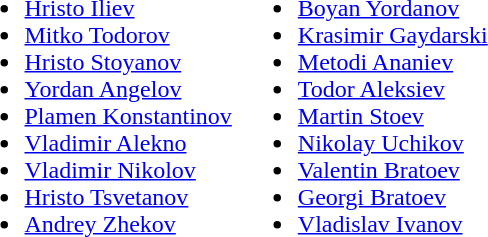<table>
<tr style="vertical-align: top;">
<td><br><ul><li> <a href='#'>Hristo Iliev</a></li><li> <a href='#'>Mitko Todorov</a></li><li> <a href='#'>Hristo Stoyanov</a></li><li> <a href='#'>Yordan Angelov</a></li><li> <a href='#'>Plamen Konstantinov</a></li><li> <a href='#'>Vladimir Alekno</a></li><li> <a href='#'>Vladimir Nikolov</a></li><li> <a href='#'>Hristo Tsvetanov</a></li><li> <a href='#'>Andrey Zhekov</a></li></ul></td>
<td><br><ul><li> <a href='#'>Boyan Yordanov</a></li><li> <a href='#'>Krasimir Gaydarski</a></li><li> <a href='#'>Metodi Ananiev</a></li><li> <a href='#'>Todor Aleksiev</a></li><li> <a href='#'>Martin Stoev</a></li><li> <a href='#'>Nikolay Uchikov</a></li><li> <a href='#'>Valentin Bratoev</a></li><li> <a href='#'>Georgi Bratoev</a></li><li> <a href='#'>Vladislav Ivanov</a></li></ul></td>
</tr>
</table>
